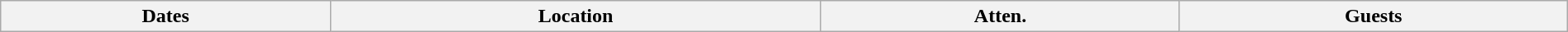<table class="wikitable" width="100%">
<tr>
<th>Dates</th>
<th>Location</th>
<th>Atten.</th>
<th>Guests<br>























</th>
</tr>
</table>
